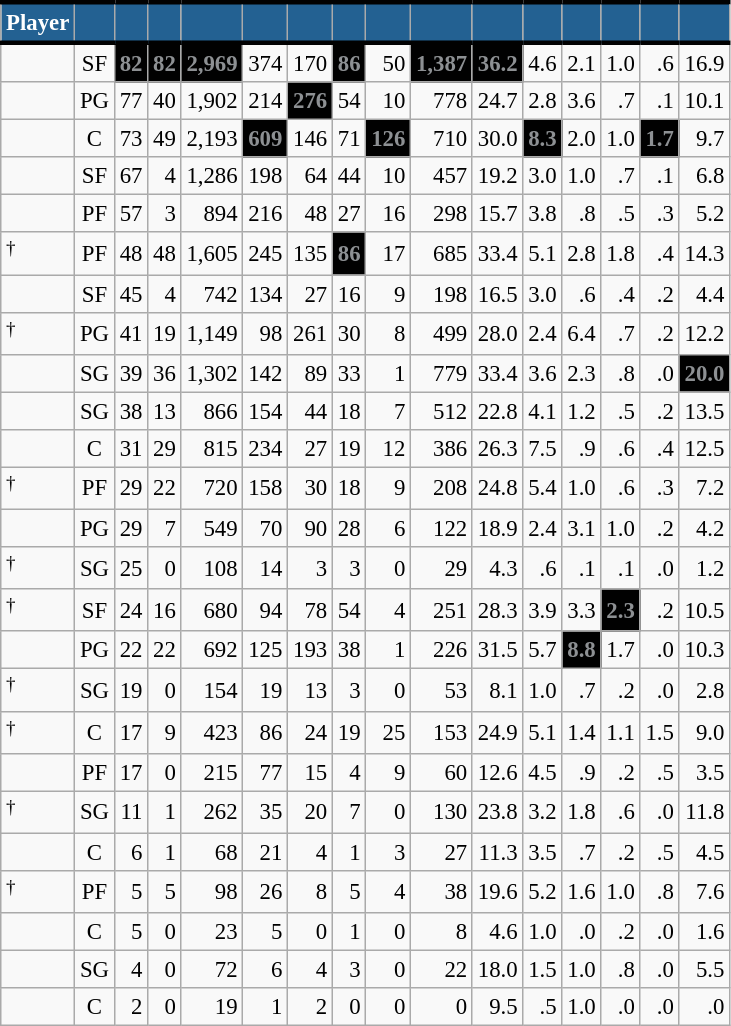<table class="wikitable sortable" style="font-size: 95%; text-align:right;">
<tr>
<th style="background:#236192; color:#FFFFFF; border-top:#010101 3px solid; border-bottom:#010101 3px solid;">Player</th>
<th style="background:#236192; color:#FFFFFF; border-top:#010101 3px solid; border-bottom:#010101 3px solid;"></th>
<th style="background:#236192; color:#FFFFFF; border-top:#010101 3px solid; border-bottom:#010101 3px solid;"></th>
<th style="background:#236192; color:#FFFFFF; border-top:#010101 3px solid; border-bottom:#010101 3px solid;"></th>
<th style="background:#236192; color:#FFFFFF; border-top:#010101 3px solid; border-bottom:#010101 3px solid;"></th>
<th style="background:#236192; color:#FFFFFF; border-top:#010101 3px solid; border-bottom:#010101 3px solid;"></th>
<th style="background:#236192; color:#FFFFFF; border-top:#010101 3px solid; border-bottom:#010101 3px solid;"></th>
<th style="background:#236192; color:#FFFFFF; border-top:#010101 3px solid; border-bottom:#010101 3px solid;"></th>
<th style="background:#236192; color:#FFFFFF; border-top:#010101 3px solid; border-bottom:#010101 3px solid;"></th>
<th style="background:#236192; color:#FFFFFF; border-top:#010101 3px solid; border-bottom:#010101 3px solid;"></th>
<th style="background:#236192; color:#FFFFFF; border-top:#010101 3px solid; border-bottom:#010101 3px solid;"></th>
<th style="background:#236192; color:#FFFFFF; border-top:#010101 3px solid; border-bottom:#010101 3px solid;"></th>
<th style="background:#236192; color:#FFFFFF; border-top:#010101 3px solid; border-bottom:#010101 3px solid;"></th>
<th style="background:#236192; color:#FFFFFF; border-top:#010101 3px solid; border-bottom:#010101 3px solid;"></th>
<th style="background:#236192; color:#FFFFFF; border-top:#010101 3px solid; border-bottom:#010101 3px solid;"></th>
<th style="background:#236192; color:#FFFFFF; border-top:#010101 3px solid; border-bottom:#010101 3px solid;"></th>
</tr>
<tr>
<td style="text-align:left;"></td>
<td style="text-align:center;">SF</td>
<td style="background:#010101; color:#8D9093;"><strong>82</strong></td>
<td style="background:#010101; color:#8D9093;"><strong>82</strong></td>
<td style="background:#010101; color:#8D9093;"><strong>2,969</strong></td>
<td>374</td>
<td>170</td>
<td style="background:#010101; color:#8D9093;"><strong>86</strong></td>
<td>50</td>
<td style="background:#010101; color:#8D9093;"><strong>1,387</strong></td>
<td style="background:#010101; color:#8D9093;"><strong>36.2</strong></td>
<td>4.6</td>
<td>2.1</td>
<td>1.0</td>
<td>.6</td>
<td>16.9</td>
</tr>
<tr>
<td style="text-align:left;"></td>
<td style="text-align:center;">PG</td>
<td>77</td>
<td>40</td>
<td>1,902</td>
<td>214</td>
<td style="background:#010101; color:#8D9093;"><strong>276</strong></td>
<td>54</td>
<td>10</td>
<td>778</td>
<td>24.7</td>
<td>2.8</td>
<td>3.6</td>
<td>.7</td>
<td>.1</td>
<td>10.1</td>
</tr>
<tr>
<td style="text-align:left;"></td>
<td style="text-align:center;">C</td>
<td>73</td>
<td>49</td>
<td>2,193</td>
<td style="background:#010101; color:#8D9093;"><strong>609</strong></td>
<td>146</td>
<td>71</td>
<td style="background:#010101; color:#8D9093;"><strong>126</strong></td>
<td>710</td>
<td>30.0</td>
<td style="background:#010101; color:#8D9093;"><strong>8.3</strong></td>
<td>2.0</td>
<td>1.0</td>
<td style="background:#010101; color:#8D9093;"><strong>1.7</strong></td>
<td>9.7</td>
</tr>
<tr>
<td style="text-align:left;"></td>
<td style="text-align:center;">SF</td>
<td>67</td>
<td>4</td>
<td>1,286</td>
<td>198</td>
<td>64</td>
<td>44</td>
<td>10</td>
<td>457</td>
<td>19.2</td>
<td>3.0</td>
<td>1.0</td>
<td>.7</td>
<td>.1</td>
<td>6.8</td>
</tr>
<tr>
<td style="text-align:left;"></td>
<td style="text-align:center;">PF</td>
<td>57</td>
<td>3</td>
<td>894</td>
<td>216</td>
<td>48</td>
<td>27</td>
<td>16</td>
<td>298</td>
<td>15.7</td>
<td>3.8</td>
<td>.8</td>
<td>.5</td>
<td>.3</td>
<td>5.2</td>
</tr>
<tr>
<td style="text-align:left;"><sup>†</sup></td>
<td style="text-align:center;">PF</td>
<td>48</td>
<td>48</td>
<td>1,605</td>
<td>245</td>
<td>135</td>
<td style="background:#010101; color:#8D9093;"><strong>86</strong></td>
<td>17</td>
<td>685</td>
<td>33.4</td>
<td>5.1</td>
<td>2.8</td>
<td>1.8</td>
<td>.4</td>
<td>14.3</td>
</tr>
<tr>
<td style="text-align:left;"></td>
<td style="text-align:center;">SF</td>
<td>45</td>
<td>4</td>
<td>742</td>
<td>134</td>
<td>27</td>
<td>16</td>
<td>9</td>
<td>198</td>
<td>16.5</td>
<td>3.0</td>
<td>.6</td>
<td>.4</td>
<td>.2</td>
<td>4.4</td>
</tr>
<tr>
<td style="text-align:left;"><sup>†</sup></td>
<td style="text-align:center;">PG</td>
<td>41</td>
<td>19</td>
<td>1,149</td>
<td>98</td>
<td>261</td>
<td>30</td>
<td>8</td>
<td>499</td>
<td>28.0</td>
<td>2.4</td>
<td>6.4</td>
<td>.7</td>
<td>.2</td>
<td>12.2</td>
</tr>
<tr>
<td style="text-align:left;"></td>
<td style="text-align:center;">SG</td>
<td>39</td>
<td>36</td>
<td>1,302</td>
<td>142</td>
<td>89</td>
<td>33</td>
<td>1</td>
<td>779</td>
<td>33.4</td>
<td>3.6</td>
<td>2.3</td>
<td>.8</td>
<td>.0</td>
<td style="background:#010101; color:#8D9093;"><strong>20.0</strong></td>
</tr>
<tr>
<td style="text-align:left;"></td>
<td style="text-align:center;">SG</td>
<td>38</td>
<td>13</td>
<td>866</td>
<td>154</td>
<td>44</td>
<td>18</td>
<td>7</td>
<td>512</td>
<td>22.8</td>
<td>4.1</td>
<td>1.2</td>
<td>.5</td>
<td>.2</td>
<td>13.5</td>
</tr>
<tr>
<td style="text-align:left;"></td>
<td style="text-align:center;">C</td>
<td>31</td>
<td>29</td>
<td>815</td>
<td>234</td>
<td>27</td>
<td>19</td>
<td>12</td>
<td>386</td>
<td>26.3</td>
<td>7.5</td>
<td>.9</td>
<td>.6</td>
<td>.4</td>
<td>12.5</td>
</tr>
<tr>
<td style="text-align:left;"><sup>†</sup></td>
<td style="text-align:center;">PF</td>
<td>29</td>
<td>22</td>
<td>720</td>
<td>158</td>
<td>30</td>
<td>18</td>
<td>9</td>
<td>208</td>
<td>24.8</td>
<td>5.4</td>
<td>1.0</td>
<td>.6</td>
<td>.3</td>
<td>7.2</td>
</tr>
<tr>
<td style="text-align:left;"></td>
<td style="text-align:center;">PG</td>
<td>29</td>
<td>7</td>
<td>549</td>
<td>70</td>
<td>90</td>
<td>28</td>
<td>6</td>
<td>122</td>
<td>18.9</td>
<td>2.4</td>
<td>3.1</td>
<td>1.0</td>
<td>.2</td>
<td>4.2</td>
</tr>
<tr>
<td style="text-align:left;"><sup>†</sup></td>
<td style="text-align:center;">SG</td>
<td>25</td>
<td>0</td>
<td>108</td>
<td>14</td>
<td>3</td>
<td>3</td>
<td>0</td>
<td>29</td>
<td>4.3</td>
<td>.6</td>
<td>.1</td>
<td>.1</td>
<td>.0</td>
<td>1.2</td>
</tr>
<tr>
<td style="text-align:left;"><sup>†</sup></td>
<td style="text-align:center;">SF</td>
<td>24</td>
<td>16</td>
<td>680</td>
<td>94</td>
<td>78</td>
<td>54</td>
<td>4</td>
<td>251</td>
<td>28.3</td>
<td>3.9</td>
<td>3.3</td>
<td style="background:#010101; color:#8D9093;"><strong>2.3</strong></td>
<td>.2</td>
<td>10.5</td>
</tr>
<tr>
<td style="text-align:left;"></td>
<td style="text-align:center;">PG</td>
<td>22</td>
<td>22</td>
<td>692</td>
<td>125</td>
<td>193</td>
<td>38</td>
<td>1</td>
<td>226</td>
<td>31.5</td>
<td>5.7</td>
<td style="background:#010101; color:#8D9093;"><strong>8.8</strong></td>
<td>1.7</td>
<td>.0</td>
<td>10.3</td>
</tr>
<tr>
<td style="text-align:left;"><sup>†</sup></td>
<td style="text-align:center;">SG</td>
<td>19</td>
<td>0</td>
<td>154</td>
<td>19</td>
<td>13</td>
<td>3</td>
<td>0</td>
<td>53</td>
<td>8.1</td>
<td>1.0</td>
<td>.7</td>
<td>.2</td>
<td>.0</td>
<td>2.8</td>
</tr>
<tr>
<td style="text-align:left;"><sup>†</sup></td>
<td style="text-align:center;">C</td>
<td>17</td>
<td>9</td>
<td>423</td>
<td>86</td>
<td>24</td>
<td>19</td>
<td>25</td>
<td>153</td>
<td>24.9</td>
<td>5.1</td>
<td>1.4</td>
<td>1.1</td>
<td>1.5</td>
<td>9.0</td>
</tr>
<tr>
<td style="text-align:left;"></td>
<td style="text-align:center;">PF</td>
<td>17</td>
<td>0</td>
<td>215</td>
<td>77</td>
<td>15</td>
<td>4</td>
<td>9</td>
<td>60</td>
<td>12.6</td>
<td>4.5</td>
<td>.9</td>
<td>.2</td>
<td>.5</td>
<td>3.5</td>
</tr>
<tr>
<td style="text-align:left;"><sup>†</sup></td>
<td style="text-align:center;">SG</td>
<td>11</td>
<td>1</td>
<td>262</td>
<td>35</td>
<td>20</td>
<td>7</td>
<td>0</td>
<td>130</td>
<td>23.8</td>
<td>3.2</td>
<td>1.8</td>
<td>.6</td>
<td>.0</td>
<td>11.8</td>
</tr>
<tr>
<td style="text-align:left;"></td>
<td style="text-align:center;">C</td>
<td>6</td>
<td>1</td>
<td>68</td>
<td>21</td>
<td>4</td>
<td>1</td>
<td>3</td>
<td>27</td>
<td>11.3</td>
<td>3.5</td>
<td>.7</td>
<td>.2</td>
<td>.5</td>
<td>4.5</td>
</tr>
<tr>
<td style="text-align:left;"><sup>†</sup></td>
<td style="text-align:center;">PF</td>
<td>5</td>
<td>5</td>
<td>98</td>
<td>26</td>
<td>8</td>
<td>5</td>
<td>4</td>
<td>38</td>
<td>19.6</td>
<td>5.2</td>
<td>1.6</td>
<td>1.0</td>
<td>.8</td>
<td>7.6</td>
</tr>
<tr>
<td style="text-align:left;"></td>
<td style="text-align:center;">C</td>
<td>5</td>
<td>0</td>
<td>23</td>
<td>5</td>
<td>0</td>
<td>1</td>
<td>0</td>
<td>8</td>
<td>4.6</td>
<td>1.0</td>
<td>.0</td>
<td>.2</td>
<td>.0</td>
<td>1.6</td>
</tr>
<tr>
<td style="text-align:left;"></td>
<td style="text-align:center;">SG</td>
<td>4</td>
<td>0</td>
<td>72</td>
<td>6</td>
<td>4</td>
<td>3</td>
<td>0</td>
<td>22</td>
<td>18.0</td>
<td>1.5</td>
<td>1.0</td>
<td>.8</td>
<td>.0</td>
<td>5.5</td>
</tr>
<tr>
<td style="text-align:left;"></td>
<td style="text-align:center;">C</td>
<td>2</td>
<td>0</td>
<td>19</td>
<td>1</td>
<td>2</td>
<td>0</td>
<td>0</td>
<td>0</td>
<td>9.5</td>
<td>.5</td>
<td>1.0</td>
<td>.0</td>
<td>.0</td>
<td>.0</td>
</tr>
</table>
